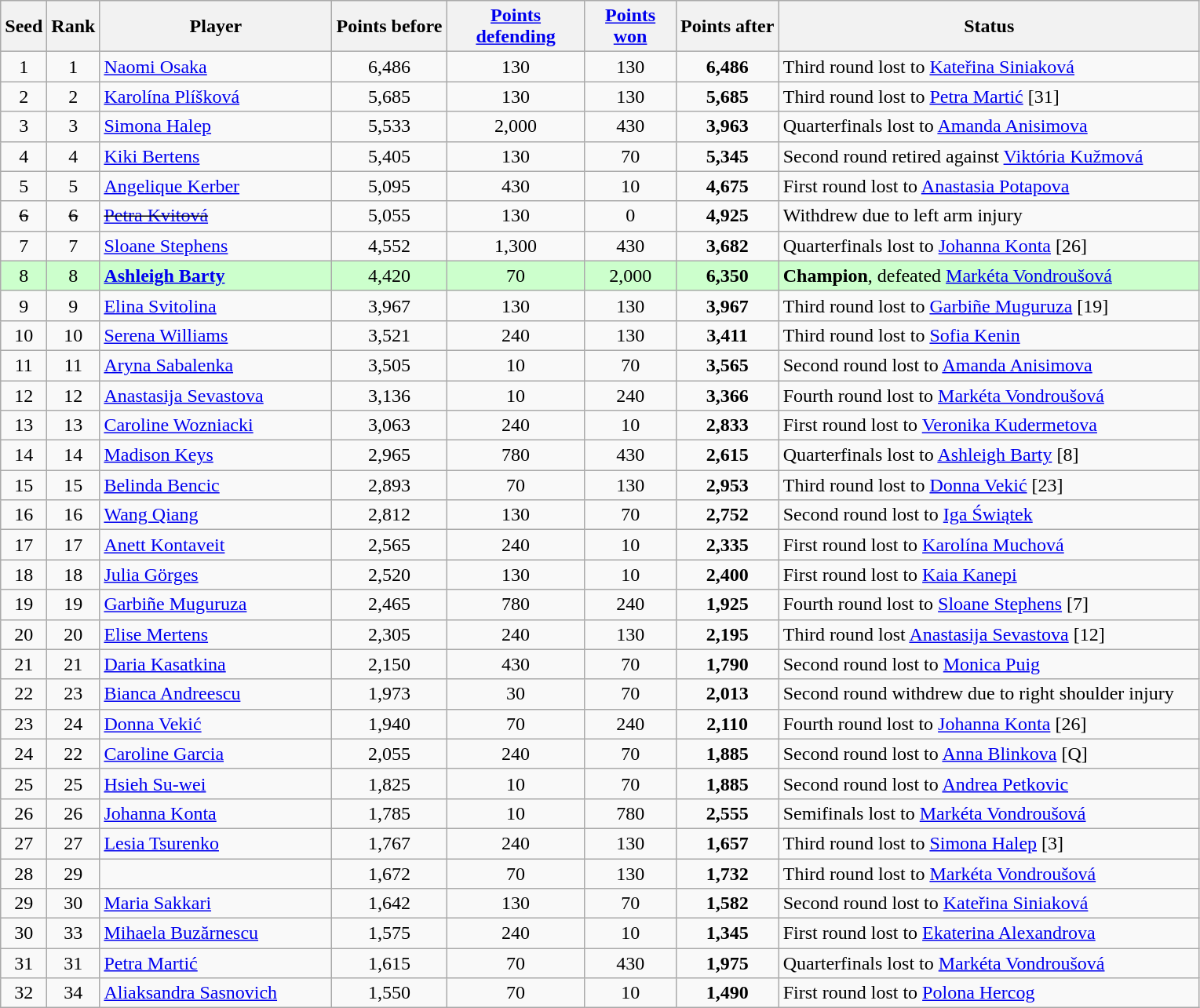<table class="wikitable sortable collapsible uncollapsed">
<tr>
<th style="width:30px;">Seed</th>
<th style="width:30px;">Rank</th>
<th style="width:190px;">Player</th>
<th style="width:90px;">Points before</th>
<th style="width:110px;"><a href='#'>Points defending</a></th>
<th style="width:70px;"><a href='#'>Points won</a></th>
<th style="width:80px;">Points after</th>
<th style="width:350px;">Status</th>
</tr>
<tr>
<td style="text-align:center;">1</td>
<td style="text-align:center;">1</td>
<td> <a href='#'>Naomi Osaka</a></td>
<td style="text-align:center;">6,486</td>
<td style="text-align:center;">130</td>
<td style="text-align:center;">130</td>
<td style="text-align:center;"><strong>6,486</strong></td>
<td>Third round lost to  <a href='#'>Kateřina Siniaková</a></td>
</tr>
<tr>
<td style="text-align:center;">2</td>
<td style="text-align:center;">2</td>
<td> <a href='#'>Karolína Plíšková</a></td>
<td style="text-align:center;">5,685</td>
<td style="text-align:center;">130</td>
<td style="text-align:center;">130</td>
<td style="text-align:center;"><strong>5,685</strong></td>
<td>Third round lost to  <a href='#'>Petra Martić</a> [31]</td>
</tr>
<tr>
<td style="text-align:center;">3</td>
<td style="text-align:center;">3</td>
<td> <a href='#'>Simona Halep</a></td>
<td style="text-align:center;">5,533</td>
<td style="text-align:center;">2,000</td>
<td style="text-align:center;">430</td>
<td style="text-align:center;"><strong>3,963</strong></td>
<td>Quarterfinals lost to  <a href='#'>Amanda Anisimova</a></td>
</tr>
<tr>
<td style="text-align:center;">4</td>
<td style="text-align:center;">4</td>
<td> <a href='#'>Kiki Bertens</a></td>
<td style="text-align:center;">5,405</td>
<td style="text-align:center;">130</td>
<td style="text-align:center;">70</td>
<td style="text-align:center;"><strong>5,345</strong></td>
<td>Second round retired against  <a href='#'>Viktória Kužmová</a></td>
</tr>
<tr>
<td style="text-align:center;">5</td>
<td style="text-align:center;">5</td>
<td> <a href='#'>Angelique Kerber</a></td>
<td style="text-align:center;">5,095</td>
<td style="text-align:center;">430</td>
<td style="text-align:center;">10</td>
<td style="text-align:center;"><strong>4,675</strong></td>
<td>First round lost to  <a href='#'>Anastasia Potapova</a></td>
</tr>
<tr>
<td style="text-align:center;"><s>6</s></td>
<td style="text-align:center;"><s>6</s></td>
<td><s> <a href='#'>Petra Kvitová</a></s></td>
<td style="text-align:center;">5,055</td>
<td style="text-align:center;">130</td>
<td style="text-align:center;">0</td>
<td style="text-align:center;"><strong>4,925</strong></td>
<td>Withdrew due to left arm injury</td>
</tr>
<tr>
<td style="text-align:center;">7</td>
<td style="text-align:center;">7</td>
<td> <a href='#'>Sloane Stephens</a></td>
<td style="text-align:center;">4,552</td>
<td style="text-align:center;">1,300</td>
<td style="text-align:center;">430</td>
<td style="text-align:center;"><strong>3,682</strong></td>
<td>Quarterfinals lost to  <a href='#'>Johanna Konta</a> [26]</td>
</tr>
<tr style="background:#cfc;">
<td style="text-align:center;">8</td>
<td style="text-align:center;">8</td>
<td> <strong><a href='#'>Ashleigh Barty</a></strong></td>
<td style="text-align:center;">4,420</td>
<td style="text-align:center;">70</td>
<td style="text-align:center;">2,000</td>
<td style="text-align:center;"><strong>6,350</strong></td>
<td><strong>Champion</strong>, defeated  <a href='#'>Markéta Vondroušová</a></td>
</tr>
<tr>
<td style="text-align:center;">9</td>
<td style="text-align:center;">9</td>
<td> <a href='#'>Elina Svitolina</a></td>
<td style="text-align:center;">3,967</td>
<td style="text-align:center;">130</td>
<td style="text-align:center;">130</td>
<td style="text-align:center;"><strong>3,967</strong></td>
<td>Third round lost to  <a href='#'>Garbiñe Muguruza</a> [19]</td>
</tr>
<tr>
<td style="text-align:center;">10</td>
<td style="text-align:center;">10</td>
<td> <a href='#'>Serena Williams</a></td>
<td style="text-align:center;">3,521</td>
<td style="text-align:center;">240</td>
<td style="text-align:center;">130</td>
<td style="text-align:center;"><strong>3,411</strong></td>
<td>Third round lost to  <a href='#'>Sofia Kenin</a></td>
</tr>
<tr>
<td style="text-align:center;">11</td>
<td style="text-align:center;">11</td>
<td> <a href='#'>Aryna Sabalenka</a></td>
<td style="text-align:center;">3,505</td>
<td style="text-align:center;">10</td>
<td style="text-align:center;">70</td>
<td style="text-align:center;"><strong>3,565</strong></td>
<td>Second round lost to  <a href='#'>Amanda Anisimova</a></td>
</tr>
<tr>
<td style="text-align:center;">12</td>
<td style="text-align:center;">12</td>
<td> <a href='#'>Anastasija Sevastova</a></td>
<td style="text-align:center;">3,136</td>
<td style="text-align:center;">10</td>
<td style="text-align:center;">240</td>
<td style="text-align:center;"><strong>3,366</strong></td>
<td>Fourth round lost to  <a href='#'>Markéta Vondroušová</a></td>
</tr>
<tr>
<td style="text-align:center;">13</td>
<td style="text-align:center;">13</td>
<td> <a href='#'>Caroline Wozniacki</a></td>
<td style="text-align:center;">3,063</td>
<td style="text-align:center;">240</td>
<td style="text-align:center;">10</td>
<td style="text-align:center;"><strong>2,833</strong></td>
<td>First round lost to  <a href='#'>Veronika Kudermetova</a></td>
</tr>
<tr>
<td style="text-align:center;">14</td>
<td style="text-align:center;">14</td>
<td> <a href='#'>Madison Keys</a></td>
<td style="text-align:center;">2,965</td>
<td style="text-align:center;">780</td>
<td style="text-align:center;">430</td>
<td style="text-align:center;"><strong>2,615</strong></td>
<td>Quarterfinals lost to  <a href='#'>Ashleigh Barty</a> [8]</td>
</tr>
<tr>
<td style="text-align:center;">15</td>
<td style="text-align:center;">15</td>
<td> <a href='#'>Belinda Bencic</a></td>
<td style="text-align:center;">2,893</td>
<td style="text-align:center;">70</td>
<td style="text-align:center;">130</td>
<td style="text-align:center;"><strong>2,953</strong></td>
<td>Third round lost to  <a href='#'>Donna Vekić</a> [23]</td>
</tr>
<tr>
<td style="text-align:center;">16</td>
<td style="text-align:center;">16</td>
<td> <a href='#'>Wang Qiang</a></td>
<td style="text-align:center;">2,812</td>
<td style="text-align:center;">130</td>
<td style="text-align:center;">70</td>
<td style="text-align:center;"><strong>2,752</strong></td>
<td>Second round lost to  <a href='#'>Iga Świątek</a></td>
</tr>
<tr>
<td style="text-align:center;">17</td>
<td style="text-align:center;">17</td>
<td> <a href='#'>Anett Kontaveit</a></td>
<td style="text-align:center;">2,565</td>
<td style="text-align:center;">240</td>
<td style="text-align:center;">10</td>
<td style="text-align:center;"><strong>2,335</strong></td>
<td>First round lost to  <a href='#'>Karolína Muchová</a></td>
</tr>
<tr>
<td style="text-align:center;">18</td>
<td style="text-align:center;">18</td>
<td> <a href='#'>Julia Görges</a></td>
<td style="text-align:center;">2,520</td>
<td style="text-align:center;">130</td>
<td style="text-align:center;">10</td>
<td style="text-align:center;"><strong>2,400</strong></td>
<td>First round lost to  <a href='#'>Kaia Kanepi</a></td>
</tr>
<tr>
<td style="text-align:center;">19</td>
<td style="text-align:center;">19</td>
<td> <a href='#'>Garbiñe Muguruza</a></td>
<td style="text-align:center;">2,465</td>
<td style="text-align:center;">780</td>
<td style="text-align:center;">240</td>
<td style="text-align:center;"><strong>1,925</strong></td>
<td>Fourth round lost to  <a href='#'>Sloane Stephens</a> [7]</td>
</tr>
<tr>
<td style="text-align:center;">20</td>
<td style="text-align:center;">20</td>
<td> <a href='#'>Elise Mertens</a></td>
<td style="text-align:center;">2,305</td>
<td style="text-align:center;">240</td>
<td style="text-align:center;">130</td>
<td style="text-align:center;"><strong>2,195</strong></td>
<td>Third round lost  <a href='#'>Anastasija Sevastova</a> [12]</td>
</tr>
<tr>
<td style="text-align:center;">21</td>
<td style="text-align:center;">21</td>
<td> <a href='#'>Daria Kasatkina</a></td>
<td style="text-align:center;">2,150</td>
<td style="text-align:center;">430</td>
<td style="text-align:center;">70</td>
<td style="text-align:center;"><strong>1,790</strong></td>
<td>Second round lost to  <a href='#'>Monica Puig</a></td>
</tr>
<tr>
<td style="text-align:center;">22</td>
<td style="text-align:center;">23</td>
<td> <a href='#'>Bianca Andreescu</a></td>
<td style="text-align:center;">1,973</td>
<td style="text-align:center;">30</td>
<td style="text-align:center;">70</td>
<td style="text-align:center;"><strong>2,013</strong></td>
<td>Second round withdrew due to right shoulder injury</td>
</tr>
<tr>
<td style="text-align:center;">23</td>
<td style="text-align:center;">24</td>
<td> <a href='#'>Donna Vekić</a></td>
<td style="text-align:center;">1,940</td>
<td style="text-align:center;">70</td>
<td style="text-align:center;">240</td>
<td style="text-align:center;"><strong>2,110</strong></td>
<td>Fourth round lost to  <a href='#'>Johanna Konta</a> [26]</td>
</tr>
<tr>
<td style="text-align:center;">24</td>
<td style="text-align:center;">22</td>
<td> <a href='#'>Caroline Garcia</a></td>
<td style="text-align:center;">2,055</td>
<td style="text-align:center;">240</td>
<td style="text-align:center;">70</td>
<td style="text-align:center;"><strong>1,885</strong></td>
<td>Second round lost to  <a href='#'>Anna Blinkova</a> [Q]</td>
</tr>
<tr>
<td style="text-align:center;">25</td>
<td style="text-align:center;">25</td>
<td> <a href='#'>Hsieh Su-wei</a></td>
<td style="text-align:center;">1,825</td>
<td style="text-align:center;">10</td>
<td style="text-align:center;">70</td>
<td style="text-align:center;"><strong>1,885</strong></td>
<td>Second round lost to  <a href='#'>Andrea Petkovic</a></td>
</tr>
<tr>
<td style="text-align:center;">26</td>
<td style="text-align:center;">26</td>
<td> <a href='#'>Johanna Konta</a></td>
<td style="text-align:center;">1,785</td>
<td style="text-align:center;">10</td>
<td style="text-align:center;">780</td>
<td style="text-align:center;"><strong>2,555</strong></td>
<td>Semifinals lost to   <a href='#'>Markéta Vondroušová</a></td>
</tr>
<tr>
<td style="text-align:center;">27</td>
<td style="text-align:center;">27</td>
<td> <a href='#'>Lesia Tsurenko</a></td>
<td style="text-align:center;">1,767</td>
<td style="text-align:center;">240</td>
<td style="text-align:center;">130</td>
<td style="text-align:center;"><strong>1,657</strong></td>
<td>Third round lost to  <a href='#'>Simona Halep</a> [3]</td>
</tr>
<tr>
<td style="text-align:center;">28</td>
<td style="text-align:center;">29</td>
<td></td>
<td style="text-align:center;">1,672</td>
<td style="text-align:center;">70</td>
<td style="text-align:center;">130</td>
<td style="text-align:center;"><strong>1,732</strong></td>
<td>Third round lost to  <a href='#'>Markéta Vondroušová</a></td>
</tr>
<tr>
<td style="text-align:center;">29</td>
<td style="text-align:center;">30</td>
<td> <a href='#'>Maria Sakkari</a></td>
<td style="text-align:center;">1,642</td>
<td style="text-align:center;">130</td>
<td style="text-align:center;">70</td>
<td style="text-align:center;"><strong>1,582</strong></td>
<td>Second round lost to  <a href='#'>Kateřina Siniaková</a></td>
</tr>
<tr>
<td style="text-align:center;">30</td>
<td style="text-align:center;">33</td>
<td> <a href='#'>Mihaela Buzărnescu</a></td>
<td style="text-align:center;">1,575</td>
<td style="text-align:center;">240</td>
<td style="text-align:center;">10</td>
<td style="text-align:center;"><strong>1,345</strong></td>
<td>First round lost to  <a href='#'>Ekaterina Alexandrova</a></td>
</tr>
<tr>
<td style="text-align:center;">31</td>
<td style="text-align:center;">31</td>
<td> <a href='#'>Petra Martić</a></td>
<td style="text-align:center;">1,615</td>
<td style="text-align:center;">70</td>
<td style="text-align:center;">430</td>
<td style="text-align:center;"><strong>1,975</strong></td>
<td>Quarterfinals lost to  <a href='#'>Markéta Vondroušová</a></td>
</tr>
<tr>
<td style="text-align:center;">32</td>
<td style="text-align:center;">34</td>
<td> <a href='#'>Aliaksandra Sasnovich</a></td>
<td style="text-align:center;">1,550</td>
<td style="text-align:center;">70</td>
<td style="text-align:center;">10</td>
<td style="text-align:center;"><strong>1,490</strong></td>
<td>First round lost to  <a href='#'>Polona Hercog</a></td>
</tr>
</table>
